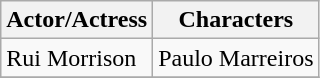<table class="wikitable">
<tr>
<th>Actor/Actress</th>
<th>Characters</th>
</tr>
<tr>
<td>Rui Morrison</td>
<td>Paulo Marreiros</td>
</tr>
<tr>
</tr>
</table>
